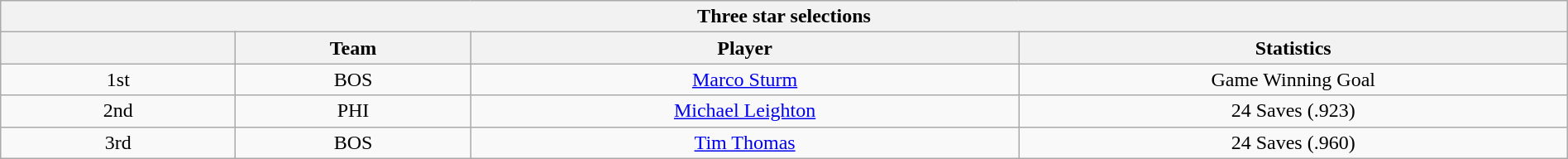<table class="wikitable" style="width:100%;text-align: center;">
<tr>
<th colspan=4>Three star selections</th>
</tr>
<tr>
<th style="width:15%;"></th>
<th style="width:15%;">Team</th>
<th style="width:35%;">Player</th>
<th style="width:35%;">Statistics</th>
</tr>
<tr>
<td>1st</td>
<td>BOS</td>
<td><a href='#'>Marco Sturm</a></td>
<td>Game Winning Goal</td>
</tr>
<tr>
<td>2nd</td>
<td>PHI</td>
<td><a href='#'>Michael Leighton</a></td>
<td>24 Saves (.923)</td>
</tr>
<tr>
<td>3rd</td>
<td>BOS</td>
<td><a href='#'>Tim Thomas</a></td>
<td>24 Saves (.960)</td>
</tr>
</table>
